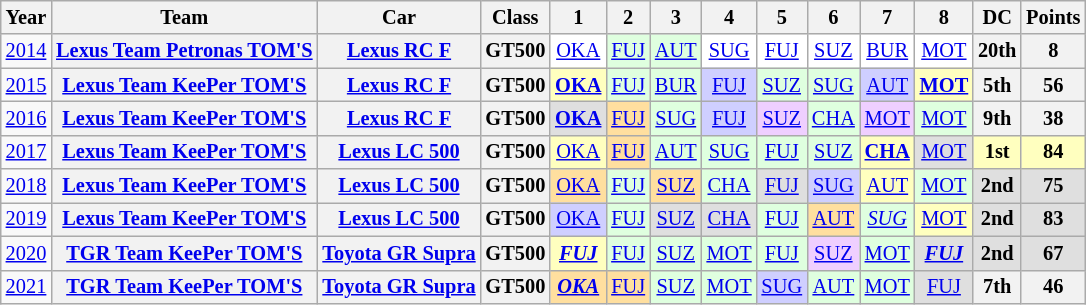<table class="wikitable" style="text-align:center; font-size:85%">
<tr>
<th>Year</th>
<th>Team</th>
<th>Car</th>
<th>Class</th>
<th>1</th>
<th>2</th>
<th>3</th>
<th>4</th>
<th>5</th>
<th>6</th>
<th>7</th>
<th>8</th>
<th>DC</th>
<th>Points</th>
</tr>
<tr>
<td><a href='#'>2014</a></td>
<th><a href='#'>Lexus Team Petronas TOM'S</a></th>
<th><a href='#'>Lexus RC F</a></th>
<th>GT500</th>
<td style="background:#FFFFFF;"><a href='#'>OKA</a></td>
<td style="background:#DFFFDF;"><a href='#'>FUJ</a><br></td>
<td style="background:#DFFFDF;"><a href='#'>AUT</a><br></td>
<td style="background:#FFFFFF;"><a href='#'>SUG</a></td>
<td style="background:#FFFFFF;"><a href='#'>FUJ</a></td>
<td style="background:#FFFFFF;"><a href='#'>SUZ</a></td>
<td style="background:#FFFFFF;"><a href='#'>BUR</a></td>
<td style="background:#FFFFFF;"><a href='#'>MOT</a></td>
<th>20th</th>
<th>8</th>
</tr>
<tr>
<td><a href='#'>2015</a></td>
<th><a href='#'>Lexus Team KeePer TOM'S</a></th>
<th><a href='#'>Lexus RC F</a></th>
<th>GT500</th>
<td bgcolor="#FFFFBF"><strong><a href='#'>OKA</a></strong><br></td>
<td bgcolor="#DFFFDF"><a href='#'>FUJ</a><br></td>
<td bgcolor="#DFFFDF"><a href='#'>BUR</a><br></td>
<td bgcolor="#CFCFFF"><a href='#'>FUJ</a><br></td>
<td bgcolor="#DFFFDF"><a href='#'>SUZ</a><br></td>
<td bgcolor="#DFFFDF"><a href='#'>SUG</a><br></td>
<td bgcolor="#CFCFFF"><a href='#'>AUT</a><br></td>
<td bgcolor="#FFFFBF"><strong><a href='#'>MOT</a></strong><br></td>
<th bgcolor="#FFFFFF">5th</th>
<th bgcolor="#FFFFFF">56</th>
</tr>
<tr>
<td><a href='#'>2016</a></td>
<th><a href='#'>Lexus Team KeePer TOM'S</a></th>
<th><a href='#'>Lexus RC F</a></th>
<th>GT500</th>
<td style="background:#DFDFDF;"><strong><a href='#'>OKA</a></strong><br></td>
<td style="background:#FFDF9F;"><a href='#'>FUJ</a><br></td>
<td style="background:#DFFFDF;"><a href='#'>SUG</a><br></td>
<td style="background:#CFCFFF;"><a href='#'>FUJ</a><br></td>
<td style="background:#EFCFFF;"><a href='#'>SUZ</a><br></td>
<td style="background:#DFFFDF;"><a href='#'>CHA</a><br></td>
<td style="background:#EFCFFF;"><a href='#'>MOT</a><br></td>
<td style="background:#DFFFDF;"><a href='#'>MOT</a><br></td>
<th>9th</th>
<th>38</th>
</tr>
<tr>
<td><a href='#'>2017</a></td>
<th><a href='#'>Lexus Team KeePer TOM'S</a></th>
<th><a href='#'>Lexus LC 500</a></th>
<th>GT500</th>
<td style="background:#FFFFBF;"><a href='#'>OKA</a><br></td>
<td style="background:#FFDF9F;"><a href='#'>FUJ</a><br></td>
<td style="background:#DFFFDF;"><a href='#'>AUT</a><br></td>
<td style="background:#DFFFDF;"><a href='#'>SUG</a><br></td>
<td style="background:#DFFFDF;"><a href='#'>FUJ</a><br></td>
<td style="background:#DFFFDF;"><a href='#'>SUZ</a><br></td>
<td style="background:#FFFFBF;"><strong><a href='#'>CHA</a></strong><br></td>
<td style="background:#DFDFDF;"><a href='#'>MOT</a><br></td>
<th style="background:#FFFFBF;">1st</th>
<th style="background:#FFFFBF;">84</th>
</tr>
<tr>
<td><a href='#'>2018</a></td>
<th><a href='#'>Lexus Team KeePer TOM'S</a></th>
<th><a href='#'>Lexus LC 500</a></th>
<th>GT500</th>
<td style="background:#FFDF9F;"><a href='#'>OKA</a><br></td>
<td style="background:#DFFFDF;"><a href='#'>FUJ</a><br></td>
<td style="background:#FFDF9F;"><a href='#'>SUZ</a><br></td>
<td style="background:#DFFFDF;"><a href='#'>CHA</a><br></td>
<td style="background:#DFDFDF;"><a href='#'>FUJ</a><br></td>
<td style="background:#CFCFFF;"><a href='#'>SUG</a><br></td>
<td style="background:#FFFFBF;"><a href='#'>AUT</a><br></td>
<td style="background:#DFFFDF;"><a href='#'>MOT</a><br></td>
<th style="background:#DFDFDF;">2nd</th>
<th style="background:#DFDFDF;">75</th>
</tr>
<tr>
<td><a href='#'>2019</a></td>
<th><a href='#'>Lexus Team KeePer TOM'S</a></th>
<th><a href='#'>Lexus LC 500</a></th>
<th>GT500</th>
<td style="background:#CFCFFF;"><a href='#'>OKA</a><br></td>
<td style="background:#DFFFDF;"><a href='#'>FUJ</a><br></td>
<td style="background:#DFDFDF;"><a href='#'>SUZ</a><br></td>
<td style="background:#DFDFDF;"><a href='#'>CHA</a><br></td>
<td style="background:#DFFFDF;"><a href='#'>FUJ</a><br></td>
<td style="background:#FFDF9F;"><a href='#'>AUT</a><br></td>
<td style="background:#DFFFDF;"><em><a href='#'>SUG</a></em><br></td>
<td style="background:#FFFFBF;"><a href='#'>MOT</a><br></td>
<th style="background:#DFDFDF;">2nd</th>
<th style="background:#DFDFDF;">83</th>
</tr>
<tr>
<td><a href='#'>2020</a></td>
<th nowrap><a href='#'>TGR Team KeePer TOM'S</a></th>
<th nowrap><a href='#'>Toyota GR Supra</a></th>
<th>GT500</th>
<td style="background:#FFFFBF;"><strong><em><a href='#'>FUJ</a></em></strong><br></td>
<td style="background:#DFFFDF;"><a href='#'>FUJ</a><br></td>
<td style="background:#DFFFDF;"><a href='#'>SUZ</a><br></td>
<td style="background:#DFFFDF;"><a href='#'>MOT</a><br></td>
<td style="background:#DFFFDF;"><a href='#'>FUJ</a><br></td>
<td style="background:#EFCFFF;"><a href='#'>SUZ</a><br></td>
<td style="background:#DFFFDF;"><a href='#'>MOT</a><br></td>
<td style="background:#DFDFDF;"><strong><em><a href='#'>FUJ</a></em></strong><br></td>
<th style="background:#DFDFDF;">2nd</th>
<th style="background:#DFDFDF;">67</th>
</tr>
<tr>
<td><a href='#'>2021</a></td>
<th nowrap><a href='#'>TGR Team KeePer TOM'S</a></th>
<th nowrap><a href='#'>Toyota GR Supra</a></th>
<th>GT500</th>
<td style="background:#FFDF9F;"><strong><em><a href='#'>OKA</a></em></strong><br></td>
<td style="background:#FFDF9F;"><a href='#'>FUJ</a><br></td>
<td style="background:#DFFFDF;"><a href='#'>SUZ</a><br></td>
<td style="background:#DFFFDF;"><a href='#'>MOT</a><br></td>
<td style="background:#CFCFFF;"><a href='#'>SUG</a><br></td>
<td style="background:#DFFFDF;"><a href='#'>AUT</a><br></td>
<td style="background:#DFFFDF;"><a href='#'>MOT</a><br></td>
<td style="background:#DFDFDF;"><a href='#'>FUJ</a><br></td>
<th>7th</th>
<th>46</th>
</tr>
</table>
